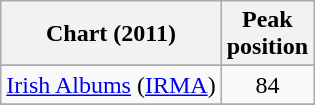<table class="wikitable sortable">
<tr>
<th>Chart (2011)</th>
<th>Peak<br>position</th>
</tr>
<tr>
</tr>
<tr>
</tr>
<tr>
</tr>
<tr>
</tr>
<tr>
</tr>
<tr>
</tr>
<tr>
<td><a href='#'>Irish Albums</a> (<a href='#'>IRMA</a>)</td>
<td align="center">84</td>
</tr>
<tr>
</tr>
<tr>
</tr>
<tr>
</tr>
<tr>
</tr>
<tr>
</tr>
<tr>
</tr>
<tr>
</tr>
<tr>
</tr>
<tr>
</tr>
<tr>
</tr>
</table>
